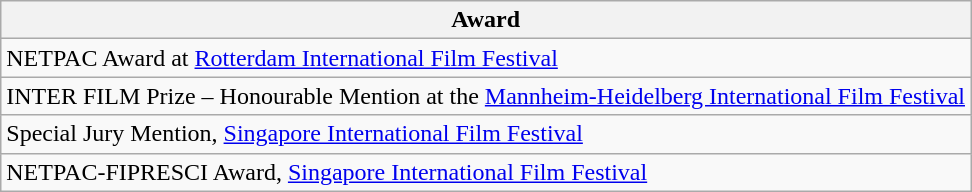<table class="wikitable">
<tr>
<th>Award</th>
</tr>
<tr>
<td>NETPAC Award at <a href='#'>Rotterdam International Film Festival</a></td>
</tr>
<tr>
<td>INTER FILM Prize – Honourable Mention at the <a href='#'>Mannheim-Heidelberg International Film Festival</a></td>
</tr>
<tr>
<td>Special Jury Mention, <a href='#'>Singapore International Film Festival</a></td>
</tr>
<tr>
<td>NETPAC-FIPRESCI Award, <a href='#'>Singapore International Film Festival</a></td>
</tr>
</table>
